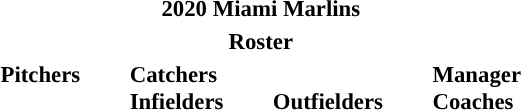<table class="toccolours" style="font-size: 95%;">
<tr>
<th colspan="10">2020 Miami Marlins</th>
</tr>
<tr>
<th colspan="10">Roster</th>
</tr>
<tr>
<td valign="top"><strong>Pitchers</strong><br>


































</td>
<td style="width:25px;"></td>
<td valign="top"><strong>Catchers</strong><br>




<strong>Infielders</strong>











</td>
<td style="width:25px;"></td>
<td valign="top"><br><strong>Outfielders</strong>







</td>
<td style="width:25px;"></td>
<td valign="top"><strong>Manager</strong><br>
<strong>Coaches</strong>
 
 

 
  
  
 
 
 
 </td>
</tr>
</table>
